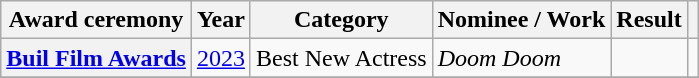<table class="wikitable plainrowheaders sortable">
<tr>
<th scope="col">Award ceremony</th>
<th scope="col">Year</th>
<th scope="col">Category</th>
<th scope="col">Nominee / Work</th>
<th scope="col">Result</th>
<th scope="col" class="unsortable"></th>
</tr>
<tr>
<th scope="row"><a href='#'>Buil Film Awards</a></th>
<td style="text-align:center"><a href='#'>2023</a></td>
<td>Best New Actress</td>
<td><em>Doom Doom</em></td>
<td></td>
<td style="text-align:center"></td>
</tr>
<tr>
</tr>
</table>
